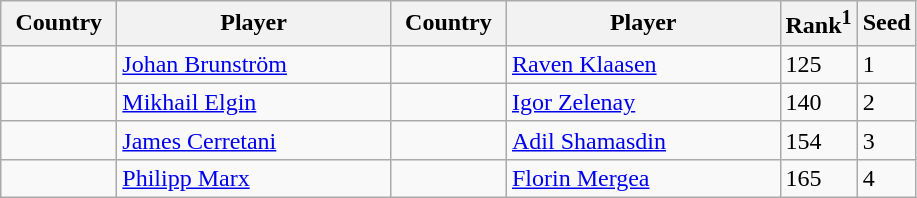<table class="sortable wikitable">
<tr>
<th width="70">Country</th>
<th width="175">Player</th>
<th width="70">Country</th>
<th width="175">Player</th>
<th>Rank<sup>1</sup></th>
<th>Seed</th>
</tr>
<tr>
<td></td>
<td><a href='#'>Johan Brunström</a></td>
<td></td>
<td><a href='#'>Raven Klaasen</a></td>
<td>125</td>
<td>1</td>
</tr>
<tr>
<td></td>
<td><a href='#'>Mikhail Elgin</a></td>
<td></td>
<td><a href='#'>Igor Zelenay</a></td>
<td>140</td>
<td>2</td>
</tr>
<tr>
<td></td>
<td><a href='#'>James Cerretani</a></td>
<td></td>
<td><a href='#'>Adil Shamasdin</a></td>
<td>154</td>
<td>3</td>
</tr>
<tr>
<td></td>
<td><a href='#'>Philipp Marx</a></td>
<td></td>
<td><a href='#'>Florin Mergea</a></td>
<td>165</td>
<td>4</td>
</tr>
</table>
